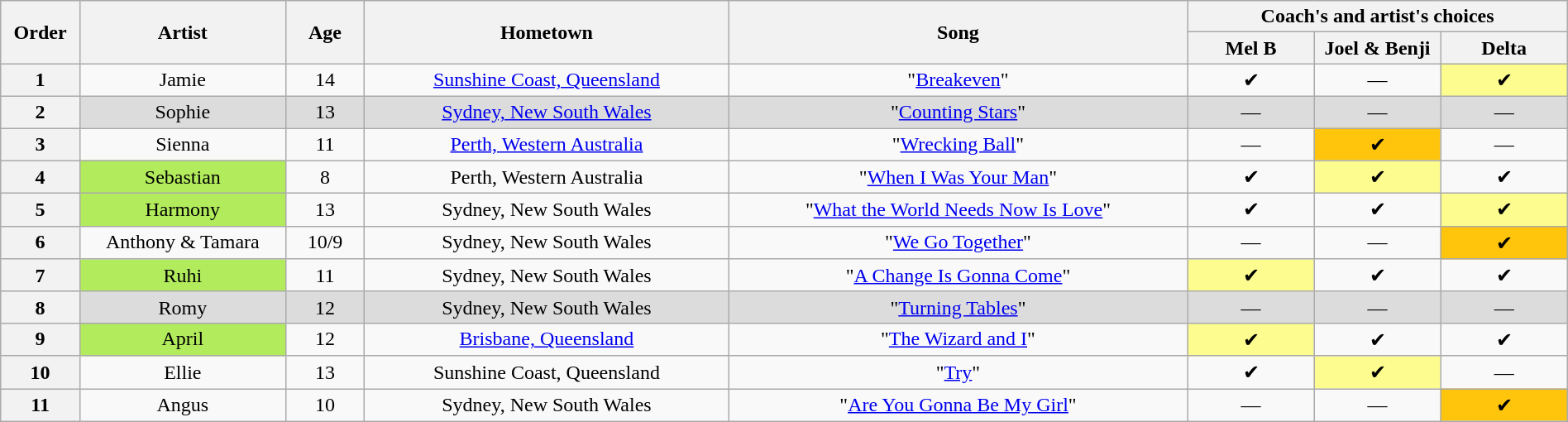<table class="wikitable" style="text-align:center; width:100%">
<tr>
<th scope="col" rowspan="2" style="width:05%">Order</th>
<th scope="col" rowspan="2" style="width:13%">Artist</th>
<th scope="col" rowspan="2" style="width:05%">Age</th>
<th scope="col" rowspan="2" style="width:23%">Hometown</th>
<th scope="col" rowspan="2" style="width:29%">Song</th>
<th scope="col" colspan="3" style="width:25%">Coach's and artist's choices</th>
</tr>
<tr>
<th style="width:08%" nowrap>Mel B</th>
<th style="width:08%">Joel & Benji</th>
<th style="width:08%">Delta</th>
</tr>
<tr>
<th>1</th>
<td>Jamie</td>
<td>14</td>
<td><a href='#'>Sunshine Coast, Queensland</a></td>
<td>"<a href='#'>Breakeven</a>"</td>
<td>✔</td>
<td>—</td>
<td style="background:#fdfc8f">✔</td>
</tr>
<tr style="background:#DCDCDC">
<th>2</th>
<td>Sophie</td>
<td>13</td>
<td><a href='#'>Sydney, New South Wales</a></td>
<td>"<a href='#'>Counting Stars</a>"</td>
<td>—</td>
<td>—</td>
<td>—</td>
</tr>
<tr>
<th>3</th>
<td>Sienna</td>
<td>11</td>
<td><a href='#'>Perth, Western Australia</a></td>
<td>"<a href='#'>Wrecking Ball</a>"</td>
<td>—</td>
<td style="background:#FFC40C">✔</td>
<td>—</td>
</tr>
<tr>
<th>4</th>
<td style="background:#B2EC5D">Sebastian</td>
<td>8</td>
<td>Perth, Western Australia</td>
<td>"<a href='#'>When I Was Your Man</a>"</td>
<td>✔</td>
<td style="background:#fdfc8f">✔</td>
<td>✔</td>
</tr>
<tr>
<th>5</th>
<td style="background:#B2EC5D">Harmony</td>
<td>13</td>
<td>Sydney, New South Wales</td>
<td>"<a href='#'>What the World Needs Now Is Love</a>"</td>
<td>✔</td>
<td>✔</td>
<td style="background:#fdfc8f">✔</td>
</tr>
<tr>
<th>6</th>
<td>Anthony & Tamara</td>
<td>10/9</td>
<td>Sydney, New South Wales</td>
<td>"<a href='#'>We Go Together</a>"</td>
<td>—</td>
<td>—</td>
<td style="background:#FFC40C">✔</td>
</tr>
<tr>
<th>7</th>
<td style="background:#B2EC5D">Ruhi</td>
<td>11</td>
<td>Sydney, New South Wales</td>
<td>"<a href='#'>A Change Is Gonna Come</a>"</td>
<td style="background:#fdfc8f">✔</td>
<td>✔</td>
<td>✔</td>
</tr>
<tr style="background:#DCDCDC">
<th>8</th>
<td>Romy</td>
<td>12</td>
<td>Sydney, New South Wales</td>
<td>"<a href='#'>Turning Tables</a>"</td>
<td>—</td>
<td>—</td>
<td>—</td>
</tr>
<tr>
<th>9</th>
<td style="background:#B2EC5D">April</td>
<td>12</td>
<td><a href='#'>Brisbane, Queensland</a></td>
<td>"<a href='#'>The Wizard and I</a>"</td>
<td style="background:#fdfc8f">✔</td>
<td>✔</td>
<td>✔</td>
</tr>
<tr>
<th>10</th>
<td>Ellie</td>
<td>13</td>
<td>Sunshine Coast, Queensland</td>
<td>"<a href='#'>Try</a>"</td>
<td>✔</td>
<td style="background:#fdfc8f">✔</td>
<td>—</td>
</tr>
<tr>
<th>11</th>
<td>Angus</td>
<td>10</td>
<td>Sydney, New South Wales</td>
<td>"<a href='#'>Are You Gonna Be My Girl</a>"</td>
<td>—</td>
<td>—</td>
<td style="background:#FFC40C">✔</td>
</tr>
</table>
